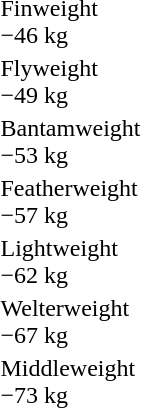<table>
<tr>
<td rowspan=2>Finweight<br>−46 kg</td>
<td rowspan=2></td>
<td rowspan=2></td>
<td></td>
</tr>
<tr>
<td></td>
</tr>
<tr>
<td rowspan=2>Flyweight<br>−49 kg</td>
<td rowspan=2></td>
<td rowspan=2></td>
<td></td>
</tr>
<tr>
<td></td>
</tr>
<tr>
<td rowspan=2>Bantamweight<br>−53 kg</td>
<td rowspan=2></td>
<td rowspan=2></td>
<td></td>
</tr>
<tr>
<td></td>
</tr>
<tr>
<td rowspan=2>Featherweight<br>−57 kg</td>
<td rowspan=2></td>
<td rowspan=2></td>
<td></td>
</tr>
<tr>
<td></td>
</tr>
<tr>
<td rowspan=2>Lightweight<br>−62 kg</td>
<td rowspan=2></td>
<td rowspan=2></td>
<td></td>
</tr>
<tr>
<td></td>
</tr>
<tr>
<td rowspan=2>Welterweight<br>−67 kg</td>
<td rowspan=2></td>
<td rowspan=2></td>
<td></td>
</tr>
<tr>
<td></td>
</tr>
<tr>
<td rowspan=2>Middleweight<br>−73 kg</td>
<td rowspan=2></td>
<td rowspan=2></td>
<td></td>
</tr>
<tr>
<td></td>
</tr>
</table>
